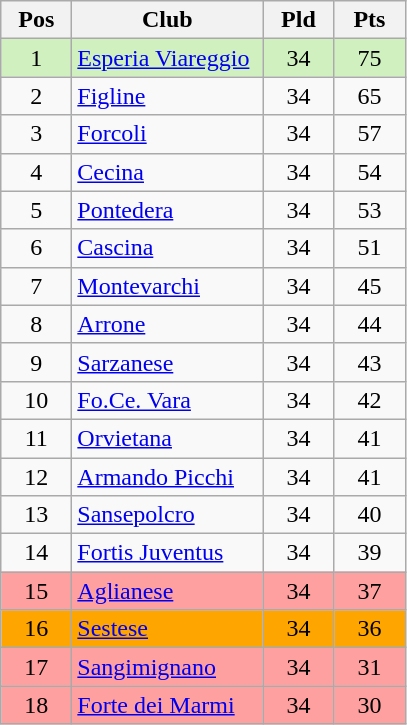<table class="wikitable">
<tr>
<th width=40>Pos</th>
<th width=120>Club</th>
<th width=40>Pld</th>
<th width=40>Pts</th>
</tr>
<tr style="background:#D0F0C0;">
<td style="text-align: center">1</td>
<td><a href='#'>Esperia Viareggio</a></td>
<td style="text-align: center">34</td>
<td style="text-align: center">75</td>
</tr>
<tr>
<td style="text-align: center">2</td>
<td><a href='#'>Figline</a></td>
<td style="text-align: center">34</td>
<td style="text-align: center">65</td>
</tr>
<tr>
<td style="text-align: center">3</td>
<td><a href='#'>Forcoli</a></td>
<td style="text-align: center">34</td>
<td style="text-align: center">57</td>
</tr>
<tr>
<td style="text-align: center">4</td>
<td><a href='#'>Cecina</a></td>
<td style="text-align: center">34</td>
<td style="text-align: center">54</td>
</tr>
<tr>
<td style="text-align: center">5</td>
<td><a href='#'>Pontedera</a></td>
<td style="text-align: center">34</td>
<td style="text-align: center">53</td>
</tr>
<tr>
<td style="text-align: center">6</td>
<td><a href='#'>Cascina</a></td>
<td style="text-align: center">34</td>
<td style="text-align: center">51</td>
</tr>
<tr>
<td style="text-align: center">7</td>
<td><a href='#'>Montevarchi</a></td>
<td style="text-align: center">34</td>
<td style="text-align: center">45</td>
</tr>
<tr>
<td style="text-align: center">8</td>
<td><a href='#'>Arrone</a></td>
<td style="text-align: center">34</td>
<td style="text-align: center">44</td>
</tr>
<tr>
<td style="text-align: center">9</td>
<td><a href='#'>Sarzanese</a></td>
<td style="text-align: center">34</td>
<td style="text-align: center">43</td>
</tr>
<tr>
<td style="text-align: center">10</td>
<td><a href='#'>Fo.Ce. Vara</a></td>
<td style="text-align: center">34</td>
<td style="text-align: center">42</td>
</tr>
<tr>
<td style="text-align: center">11</td>
<td><a href='#'>Orvietana</a></td>
<td style="text-align: center">34</td>
<td style="text-align: center">41</td>
</tr>
<tr>
<td style="text-align: center">12</td>
<td><a href='#'>Armando Picchi</a></td>
<td style="text-align: center">34</td>
<td style="text-align: center">41</td>
</tr>
<tr>
<td style="text-align: center">13</td>
<td><a href='#'>Sansepolcro</a></td>
<td style="text-align: center">34</td>
<td style="text-align: center">40</td>
</tr>
<tr>
<td style="text-align: center">14</td>
<td><a href='#'>Fortis Juventus</a></td>
<td style="text-align: center">34</td>
<td style="text-align: center">39</td>
</tr>
<tr style="background:#FFA0A0;">
<td style="text-align: center">15</td>
<td><a href='#'>Aglianese</a></td>
<td style="text-align: center">34</td>
<td style="text-align: center">37</td>
</tr>
<tr style="background:orange;">
<td style="text-align: center">16</td>
<td><a href='#'>Sestese</a></td>
<td style="text-align: center">34</td>
<td style="text-align: center">36</td>
</tr>
<tr style="background:#FFA0A0;">
<td style="text-align: center">17</td>
<td><a href='#'>Sangimignano</a></td>
<td style="text-align: center">34</td>
<td style="text-align: center">31</td>
</tr>
<tr style="background:#FFA0A0;">
<td style="text-align: center">18</td>
<td><a href='#'>Forte dei Marmi</a></td>
<td style="text-align: center">34</td>
<td style="text-align: center">30</td>
</tr>
</table>
